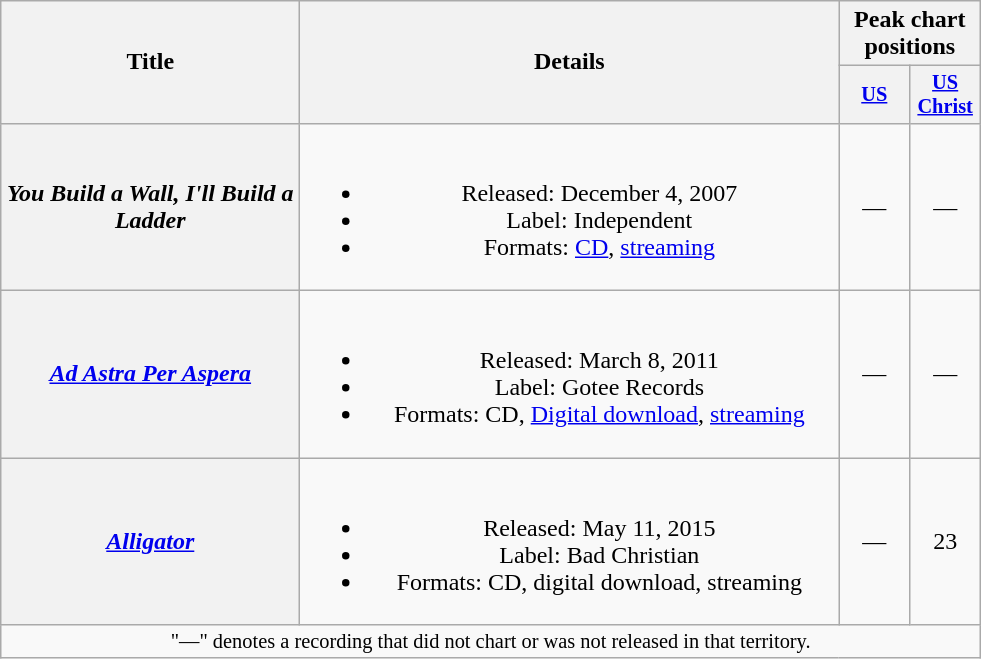<table class="wikitable plainrowheaders" style="text-align:center;">
<tr>
<th scope="col" rowspan="2" style="width:12em;">Title</th>
<th scope="col" rowspan="2" style="width:22em;">Details</th>
<th colspan="2">Peak chart positions</th>
</tr>
<tr>
<th scope="col" style="width:3em;font-size:85%;"><a href='#'>US</a><br></th>
<th scope="col" style="width:3em;font-size:85%;"><a href='#'>US<br>Christ</a><br></th>
</tr>
<tr>
<th scope="row"><em>You Build a Wall, I'll Build a Ladder</em></th>
<td><br><ul><li>Released: December 4, 2007</li><li>Label: Independent</li><li>Formats: <a href='#'>CD</a>, <a href='#'>streaming</a></li></ul></td>
<td>—</td>
<td>—</td>
</tr>
<tr>
<th scope="row"><em><a href='#'>Ad Astra Per Aspera</a></em></th>
<td><br><ul><li>Released: March 8, 2011</li><li>Label: Gotee Records</li><li>Formats: CD, <a href='#'>Digital download</a>, <a href='#'>streaming</a></li></ul></td>
<td>—</td>
<td>—</td>
</tr>
<tr>
<th scope="row"><em><a href='#'>Alligator</a></em></th>
<td><br><ul><li>Released: May 11, 2015</li><li>Label: Bad Christian</li><li>Formats: CD, digital download, streaming</li></ul></td>
<td>—</td>
<td>23</td>
</tr>
<tr>
<td colspan="12" style="font-size:85%">"—" denotes a recording that did not chart or was not released in that territory.</td>
</tr>
</table>
